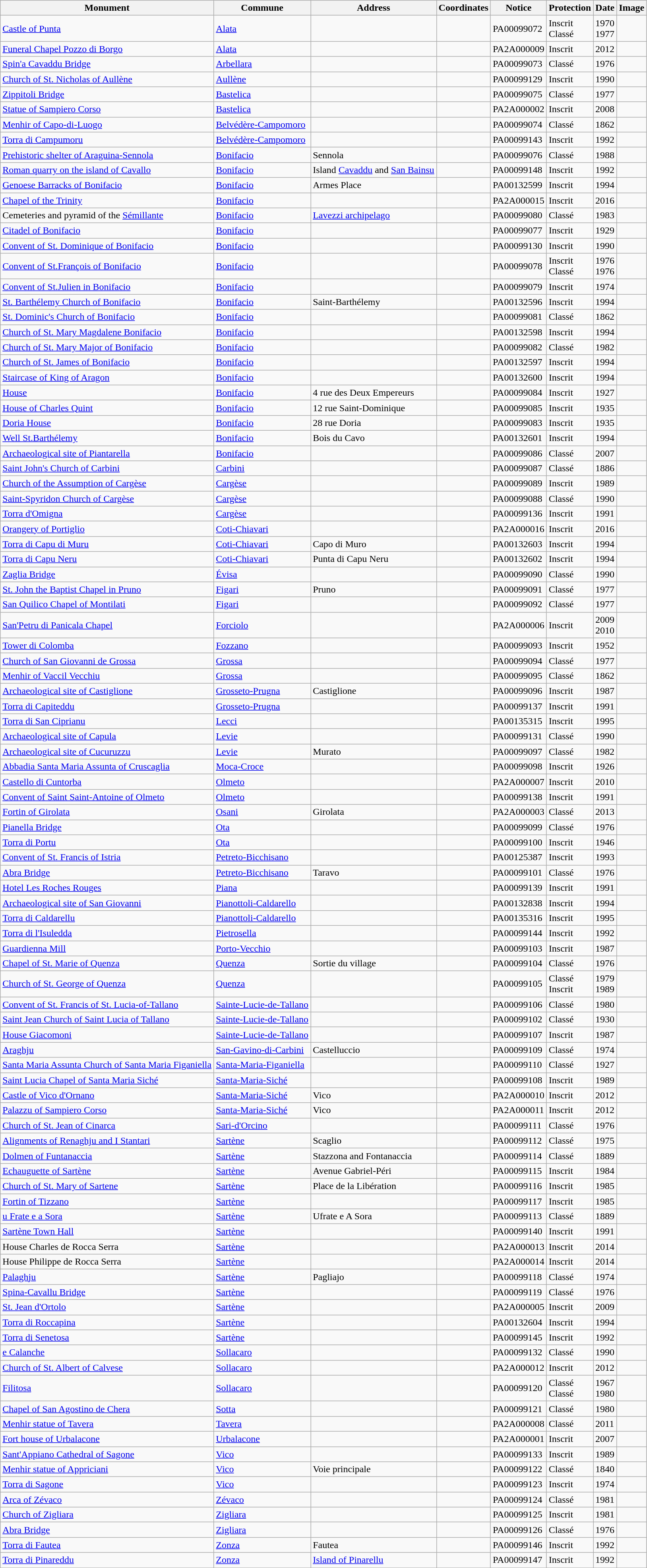<table class="wikitable sortable">
<tr>
<th>Monument</th>
<th>Commune</th>
<th>Address</th>
<th>Coordinates</th>
<th>Notice</th>
<th>Protection</th>
<th>Date</th>
<th>Image</th>
</tr>
<tr>
<td><a href='#'>Castle of Punta</a></td>
<td><a href='#'>Alata</a></td>
<td></td>
<td></td>
<td>PA00099072</td>
<td>Inscrit<br>Classé</td>
<td>1970<br>1977</td>
<td></td>
</tr>
<tr>
<td><a href='#'>Funeral Chapel Pozzo di Borgo</a></td>
<td><a href='#'>Alata</a></td>
<td></td>
<td></td>
<td>PA2A000009</td>
<td>Inscrit</td>
<td>2012</td>
<td></td>
</tr>
<tr>
<td><a href='#'>Spin'a Cavaddu Bridge</a></td>
<td><a href='#'>Arbellara</a></td>
<td></td>
<td></td>
<td>PA00099073</td>
<td>Classé</td>
<td>1976</td>
<td></td>
</tr>
<tr>
<td><a href='#'>Church of St. Nicholas of Aullène</a></td>
<td><a href='#'>Aullène</a></td>
<td></td>
<td></td>
<td>PA00099129</td>
<td>Inscrit</td>
<td>1990</td>
<td></td>
</tr>
<tr>
<td><a href='#'>Zippitoli Bridge</a></td>
<td><a href='#'>Bastelica</a></td>
<td></td>
<td></td>
<td>PA00099075</td>
<td>Classé</td>
<td>1977</td>
<td></td>
</tr>
<tr>
<td><a href='#'>Statue of Sampiero Corso</a></td>
<td><a href='#'>Bastelica</a></td>
<td></td>
<td></td>
<td>PA2A000002</td>
<td>Inscrit</td>
<td>2008</td>
<td></td>
</tr>
<tr>
<td><a href='#'>Menhir of Capo-di-Luogo</a></td>
<td><a href='#'>Belvédère-Campomoro</a></td>
<td></td>
<td></td>
<td>PA00099074</td>
<td>Classé</td>
<td>1862</td>
<td></td>
</tr>
<tr>
<td><a href='#'>Torra di Campumoru</a></td>
<td><a href='#'>Belvédère-Campomoro</a></td>
<td></td>
<td></td>
<td>PA00099143</td>
<td>Inscrit</td>
<td>1992</td>
<td></td>
</tr>
<tr>
<td><a href='#'>Prehistoric shelter of Araguina-Sennola</a></td>
<td><a href='#'>Bonifacio</a></td>
<td>Sennola</td>
<td></td>
<td>PA00099076</td>
<td>Classé</td>
<td>1988</td>
<td></td>
</tr>
<tr>
<td><a href='#'>Roman quarry on the island of Cavallo</a></td>
<td><a href='#'>Bonifacio</a></td>
<td>Island <a href='#'>Cavaddu</a> and <a href='#'>San Bainsu</a></td>
<td></td>
<td>PA00099148</td>
<td>Inscrit</td>
<td>1992</td>
<td></td>
</tr>
<tr>
<td><a href='#'>Genoese Barracks of Bonifacio</a></td>
<td><a href='#'>Bonifacio</a></td>
<td>Armes Place</td>
<td></td>
<td>PA00132599</td>
<td>Inscrit</td>
<td>1994</td>
<td></td>
</tr>
<tr>
<td><a href='#'>Chapel of the Trinity</a></td>
<td><a href='#'>Bonifacio</a></td>
<td></td>
<td></td>
<td>PA2A000015</td>
<td>Inscrit</td>
<td>2016</td>
<td></td>
</tr>
<tr>
<td>Cemeteries and pyramid of the <a href='#'>Sémillante</a></td>
<td><a href='#'>Bonifacio</a></td>
<td><a href='#'>Lavezzi archipelago</a></td>
<td></td>
<td>PA00099080</td>
<td>Classé</td>
<td>1983</td>
<td></td>
</tr>
<tr>
<td><a href='#'>Citadel of Bonifacio</a></td>
<td><a href='#'>Bonifacio</a></td>
<td></td>
<td></td>
<td>PA00099077</td>
<td>Inscrit</td>
<td>1929</td>
<td></td>
</tr>
<tr>
<td><a href='#'>Convent of St. Dominique of Bonifacio</a></td>
<td><a href='#'>Bonifacio</a></td>
<td></td>
<td></td>
<td>PA00099130</td>
<td>Inscrit</td>
<td>1990</td>
<td></td>
</tr>
<tr>
<td><a href='#'>Convent of St.François of Bonifacio</a></td>
<td><a href='#'>Bonifacio</a></td>
<td></td>
<td></td>
<td>PA00099078</td>
<td>Inscrit<br>Classé</td>
<td>1976<br>1976</td>
<td></td>
</tr>
<tr>
<td><a href='#'>Convent of St.Julien in Bonifacio</a></td>
<td><a href='#'>Bonifacio</a></td>
<td></td>
<td></td>
<td>PA00099079</td>
<td>Inscrit</td>
<td>1974</td>
<td></td>
</tr>
<tr>
<td><a href='#'>St. Barthélemy Church of Bonifacio</a></td>
<td><a href='#'>Bonifacio</a></td>
<td>Saint-Barthélemy</td>
<td></td>
<td>PA00132596</td>
<td>Inscrit</td>
<td>1994</td>
<td></td>
</tr>
<tr>
<td><a href='#'>St. Dominic's Church of Bonifacio</a></td>
<td><a href='#'>Bonifacio</a></td>
<td></td>
<td></td>
<td>PA00099081</td>
<td>Classé</td>
<td>1862</td>
<td></td>
</tr>
<tr>
<td><a href='#'>Church of St. Mary Magdalene Bonifacio</a></td>
<td><a href='#'>Bonifacio</a></td>
<td></td>
<td></td>
<td>PA00132598</td>
<td>Inscrit</td>
<td>1994</td>
<td></td>
</tr>
<tr>
<td><a href='#'>Church of St. Mary Major of Bonifacio</a></td>
<td><a href='#'>Bonifacio</a></td>
<td></td>
<td></td>
<td>PA00099082</td>
<td>Classé</td>
<td>1982</td>
<td></td>
</tr>
<tr>
<td><a href='#'>Church of St. James of Bonifacio</a></td>
<td><a href='#'>Bonifacio</a></td>
<td></td>
<td></td>
<td>PA00132597</td>
<td>Inscrit</td>
<td>1994</td>
<td></td>
</tr>
<tr>
<td><a href='#'>Staircase of King of Aragon</a></td>
<td><a href='#'>Bonifacio</a></td>
<td></td>
<td></td>
<td>PA00132600</td>
<td>Inscrit</td>
<td>1994</td>
<td></td>
</tr>
<tr>
<td><a href='#'>House</a></td>
<td><a href='#'>Bonifacio</a></td>
<td>4 rue des Deux Empereurs</td>
<td></td>
<td>PA00099084</td>
<td>Inscrit</td>
<td>1927</td>
<td></td>
</tr>
<tr>
<td><a href='#'>House of Charles Quint</a></td>
<td><a href='#'>Bonifacio</a></td>
<td>12 rue Saint-Dominique</td>
<td></td>
<td>PA00099085</td>
<td>Inscrit</td>
<td>1935</td>
<td></td>
</tr>
<tr>
<td><a href='#'>Doria House</a></td>
<td><a href='#'>Bonifacio</a></td>
<td>28 rue Doria</td>
<td></td>
<td>PA00099083</td>
<td>Inscrit</td>
<td>1935</td>
<td></td>
</tr>
<tr>
<td><a href='#'>Well St.Barthélemy</a></td>
<td><a href='#'>Bonifacio</a></td>
<td>Bois du Cavo</td>
<td></td>
<td>PA00132601</td>
<td>Inscrit</td>
<td>1994</td>
<td></td>
</tr>
<tr>
<td><a href='#'>Archaeological site of Piantarella</a></td>
<td><a href='#'>Bonifacio</a></td>
<td></td>
<td></td>
<td>PA00099086</td>
<td>Classé</td>
<td>2007</td>
<td></td>
</tr>
<tr>
<td><a href='#'>Saint John's Church of Carbini</a></td>
<td><a href='#'>Carbini</a></td>
<td></td>
<td></td>
<td>PA00099087</td>
<td>Classé</td>
<td>1886</td>
<td></td>
</tr>
<tr>
<td><a href='#'>Church of the Assumption of Cargèse</a></td>
<td><a href='#'>Cargèse</a></td>
<td></td>
<td></td>
<td>PA00099089</td>
<td>Inscrit</td>
<td>1989</td>
<td></td>
</tr>
<tr>
<td><a href='#'>Saint-Spyridon Church of Cargèse</a></td>
<td><a href='#'>Cargèse</a></td>
<td></td>
<td></td>
<td>PA00099088</td>
<td>Classé</td>
<td>1990</td>
<td></td>
</tr>
<tr>
<td><a href='#'>Torra d'Omigna</a></td>
<td><a href='#'>Cargèse</a></td>
<td></td>
<td></td>
<td>PA00099136</td>
<td>Inscrit</td>
<td>1991</td>
<td></td>
</tr>
<tr>
<td><a href='#'>Orangery of Portiglio</a></td>
<td><a href='#'>Coti-Chiavari</a></td>
<td></td>
<td></td>
<td>PA2A000016</td>
<td>Inscrit</td>
<td>2016</td>
<td></td>
</tr>
<tr>
<td><a href='#'>Torra di Capu di Muru</a></td>
<td><a href='#'>Coti-Chiavari</a></td>
<td>Capo di Muro</td>
<td></td>
<td>PA00132603</td>
<td>Inscrit</td>
<td>1994</td>
<td></td>
</tr>
<tr>
<td><a href='#'>Torra di Capu Neru</a></td>
<td><a href='#'>Coti-Chiavari</a></td>
<td>Punta di Capu Neru</td>
<td></td>
<td>PA00132602</td>
<td>Inscrit</td>
<td>1994</td>
<td></td>
</tr>
<tr>
<td><a href='#'>Zaglia Bridge</a></td>
<td><a href='#'>Évisa</a></td>
<td></td>
<td></td>
<td>PA00099090</td>
<td>Classé</td>
<td>1990</td>
<td></td>
</tr>
<tr>
<td><a href='#'>St. John the Baptist Chapel in Pruno</a></td>
<td><a href='#'>Figari</a></td>
<td>Pruno</td>
<td></td>
<td>PA00099091</td>
<td>Classé</td>
<td>1977</td>
<td></td>
</tr>
<tr>
<td><a href='#'>San Quilico Chapel of Montilati</a></td>
<td><a href='#'>Figari</a></td>
<td></td>
<td></td>
<td>PA00099092</td>
<td>Classé</td>
<td>1977</td>
<td></td>
</tr>
<tr>
<td><a href='#'>San'Petru di Panicala Chapel</a></td>
<td><a href='#'>Forciolo</a></td>
<td></td>
<td></td>
<td>PA2A000006</td>
<td>Inscrit</td>
<td>2009<br>2010</td>
<td></td>
</tr>
<tr>
<td><a href='#'>Tower di Colomba</a></td>
<td><a href='#'>Fozzano</a></td>
<td></td>
<td></td>
<td>PA00099093</td>
<td>Inscrit</td>
<td>1952</td>
<td></td>
</tr>
<tr>
<td><a href='#'>Church of San Giovanni de Grossa</a></td>
<td><a href='#'>Grossa</a></td>
<td></td>
<td></td>
<td>PA00099094</td>
<td>Classé</td>
<td>1977</td>
<td></td>
</tr>
<tr>
<td><a href='#'>Menhir of Vaccil Vecchiu</a></td>
<td><a href='#'>Grossa</a></td>
<td></td>
<td></td>
<td>PA00099095</td>
<td>Classé</td>
<td>1862</td>
<td></td>
</tr>
<tr>
<td><a href='#'>Archaeological site of Castiglione</a></td>
<td><a href='#'>Grosseto-Prugna</a></td>
<td>Castiglione</td>
<td></td>
<td>PA00099096</td>
<td>Inscrit</td>
<td>1987</td>
<td></td>
</tr>
<tr>
<td><a href='#'>Torra di Capiteddu</a></td>
<td><a href='#'>Grosseto-Prugna</a></td>
<td></td>
<td></td>
<td>PA00099137</td>
<td>Inscrit</td>
<td>1991</td>
<td></td>
</tr>
<tr>
<td><a href='#'>Torra di San Ciprianu</a></td>
<td><a href='#'>Lecci</a></td>
<td></td>
<td></td>
<td>PA00135315</td>
<td>Inscrit</td>
<td>1995</td>
<td></td>
</tr>
<tr>
<td><a href='#'>Archaeological site of Capula</a></td>
<td><a href='#'>Levie</a></td>
<td></td>
<td></td>
<td>PA00099131</td>
<td>Classé</td>
<td>1990</td>
<td></td>
</tr>
<tr>
<td><a href='#'>Archaeological site of Cucuruzzu</a></td>
<td><a href='#'>Levie</a></td>
<td>Murato</td>
<td></td>
<td>PA00099097</td>
<td>Classé</td>
<td>1982</td>
<td></td>
</tr>
<tr>
<td><a href='#'>Abbadia Santa Maria Assunta of Cruscaglia</a></td>
<td><a href='#'>Moca-Croce</a></td>
<td></td>
<td></td>
<td>PA00099098</td>
<td>Inscrit</td>
<td>1926</td>
<td></td>
</tr>
<tr>
<td><a href='#'>Castello di Cuntorba</a></td>
<td><a href='#'>Olmeto</a></td>
<td></td>
<td></td>
<td>PA2A000007</td>
<td>Inscrit</td>
<td>2010</td>
<td></td>
</tr>
<tr>
<td><a href='#'>Convent of Saint Saint-Antoine of Olmeto</a></td>
<td><a href='#'>Olmeto</a></td>
<td></td>
<td></td>
<td>PA00099138</td>
<td>Inscrit</td>
<td>1991</td>
<td></td>
</tr>
<tr>
<td><a href='#'>Fortin of Girolata</a></td>
<td><a href='#'>Osani</a></td>
<td>Girolata</td>
<td></td>
<td>PA2A000003</td>
<td>Classé</td>
<td>2013</td>
<td></td>
</tr>
<tr>
<td><a href='#'>Pianella Bridge</a></td>
<td><a href='#'>Ota</a></td>
<td></td>
<td></td>
<td>PA00099099</td>
<td>Classé</td>
<td>1976</td>
<td></td>
</tr>
<tr>
<td><a href='#'>Torra di Portu</a></td>
<td><a href='#'>Ota</a></td>
<td></td>
<td></td>
<td>PA00099100</td>
<td>Inscrit</td>
<td>1946</td>
<td></td>
</tr>
<tr>
<td><a href='#'>Convent of St. Francis of Istria</a></td>
<td><a href='#'>Petreto-Bicchisano</a></td>
<td></td>
<td></td>
<td>PA00125387</td>
<td>Inscrit</td>
<td>1993</td>
<td></td>
</tr>
<tr>
<td><a href='#'>Abra Bridge</a></td>
<td><a href='#'>Petreto-Bicchisano</a></td>
<td>Taravo</td>
<td></td>
<td>PA00099101</td>
<td>Classé</td>
<td>1976</td>
<td></td>
</tr>
<tr>
<td><a href='#'>Hotel Les Roches Rouges</a></td>
<td><a href='#'>Piana</a></td>
<td></td>
<td></td>
<td>PA00099139</td>
<td>Inscrit</td>
<td>1991</td>
<td></td>
</tr>
<tr>
<td><a href='#'>Archaeological site of San Giovanni</a></td>
<td><a href='#'>Pianottoli-Caldarello</a></td>
<td></td>
<td></td>
<td>PA00132838</td>
<td>Inscrit</td>
<td>1994</td>
<td></td>
</tr>
<tr>
<td><a href='#'>Torra di Caldarellu</a></td>
<td><a href='#'>Pianottoli-Caldarello</a></td>
<td></td>
<td></td>
<td>PA00135316</td>
<td>Inscrit</td>
<td>1995</td>
<td></td>
</tr>
<tr>
<td><a href='#'>Torra di l'Isuledda</a></td>
<td><a href='#'>Pietrosella</a></td>
<td></td>
<td></td>
<td>PA00099144</td>
<td>Inscrit</td>
<td>1992</td>
<td></td>
</tr>
<tr>
<td><a href='#'>Guardienna Mill</a></td>
<td><a href='#'>Porto-Vecchio</a></td>
<td></td>
<td></td>
<td>PA00099103</td>
<td>Inscrit</td>
<td>1987</td>
<td></td>
</tr>
<tr>
<td><a href='#'>Chapel of St. Marie of Quenza</a></td>
<td><a href='#'>Quenza</a></td>
<td>Sortie du village</td>
<td></td>
<td>PA00099104</td>
<td>Classé</td>
<td>1976</td>
<td></td>
</tr>
<tr>
<td><a href='#'>Church of St. George of Quenza</a></td>
<td><a href='#'>Quenza</a></td>
<td></td>
<td></td>
<td>PA00099105</td>
<td>Classé<br>Inscrit</td>
<td>1979<br>1989</td>
<td></td>
</tr>
<tr>
<td><a href='#'>Convent of St. Francis of St. Lucia-of-Tallano</a></td>
<td><a href='#'>Sainte-Lucie-de-Tallano</a></td>
<td></td>
<td></td>
<td>PA00099106</td>
<td>Classé</td>
<td>1980</td>
<td></td>
</tr>
<tr>
<td><a href='#'>Saint Jean Church of Saint Lucia of Tallano</a></td>
<td><a href='#'>Sainte-Lucie-de-Tallano</a></td>
<td></td>
<td></td>
<td>PA00099102</td>
<td>Classé</td>
<td>1930</td>
<td></td>
</tr>
<tr>
<td><a href='#'>House Giacomoni</a></td>
<td><a href='#'>Sainte-Lucie-de-Tallano</a></td>
<td></td>
<td></td>
<td>PA00099107</td>
<td>Inscrit</td>
<td>1987</td>
<td></td>
</tr>
<tr>
<td><a href='#'>Araghju</a></td>
<td><a href='#'>San-Gavino-di-Carbini</a></td>
<td>Castelluccio</td>
<td></td>
<td>PA00099109</td>
<td>Classé</td>
<td>1974</td>
<td></td>
</tr>
<tr>
<td><a href='#'>Santa Maria Assunta Church of Santa Maria Figaniella</a></td>
<td><a href='#'>Santa-Maria-Figaniella</a></td>
<td></td>
<td></td>
<td>PA00099110</td>
<td>Classé</td>
<td>1927</td>
<td></td>
</tr>
<tr>
<td><a href='#'>Saint Lucia Chapel of Santa Maria Siché</a></td>
<td><a href='#'>Santa-Maria-Siché</a></td>
<td></td>
<td></td>
<td>PA00099108</td>
<td>Inscrit</td>
<td>1989</td>
<td></td>
</tr>
<tr>
<td><a href='#'>Castle of Vico d'Ornano</a></td>
<td><a href='#'>Santa-Maria-Siché</a></td>
<td>Vico</td>
<td></td>
<td>PA2A000010</td>
<td>Inscrit</td>
<td>2012</td>
<td></td>
</tr>
<tr>
<td><a href='#'>Palazzu of Sampiero Corso</a></td>
<td><a href='#'>Santa-Maria-Siché</a></td>
<td>Vico</td>
<td></td>
<td>PA2A000011</td>
<td>Inscrit</td>
<td>2012</td>
<td></td>
</tr>
<tr>
<td><a href='#'>Church of St. Jean of Cinarca</a></td>
<td><a href='#'>Sari-d'Orcino</a></td>
<td></td>
<td></td>
<td>PA00099111</td>
<td>Classé</td>
<td>1976</td>
<td></td>
</tr>
<tr>
<td><a href='#'>Alignments of Renaghju and I Stantari</a></td>
<td><a href='#'>Sartène</a></td>
<td>Scaglio</td>
<td></td>
<td>PA00099112</td>
<td>Classé</td>
<td>1975</td>
<td></td>
</tr>
<tr>
<td><a href='#'>Dolmen of Funtanaccia</a></td>
<td><a href='#'>Sartène</a></td>
<td>Stazzona and Fontanaccia</td>
<td></td>
<td>PA00099114</td>
<td>Classé</td>
<td>1889</td>
<td></td>
</tr>
<tr>
<td><a href='#'>Echauguette of Sartène</a></td>
<td><a href='#'>Sartène</a></td>
<td>Avenue Gabriel-Péri</td>
<td></td>
<td>PA00099115</td>
<td>Inscrit</td>
<td>1984</td>
<td></td>
</tr>
<tr>
<td><a href='#'>Church of St. Mary of Sartene</a></td>
<td><a href='#'>Sartène</a></td>
<td>Place de la Libération</td>
<td></td>
<td>PA00099116</td>
<td>Inscrit</td>
<td>1985</td>
<td></td>
</tr>
<tr>
<td><a href='#'>Fortin of Tizzano</a></td>
<td><a href='#'>Sartène</a></td>
<td></td>
<td></td>
<td>PA00099117</td>
<td>Inscrit</td>
<td>1985</td>
<td></td>
</tr>
<tr>
<td><a href='#'>u Frate e a Sora</a></td>
<td><a href='#'>Sartène</a></td>
<td>Ufrate e A Sora</td>
<td></td>
<td>PA00099113</td>
<td>Classé</td>
<td>1889</td>
<td></td>
</tr>
<tr>
<td><a href='#'>Sartène Town Hall</a></td>
<td><a href='#'>Sartène</a></td>
<td></td>
<td></td>
<td>PA00099140</td>
<td>Inscrit</td>
<td>1991</td>
<td></td>
</tr>
<tr>
<td>House Charles de Rocca Serra</td>
<td><a href='#'>Sartène</a></td>
<td></td>
<td></td>
<td>PA2A000013</td>
<td>Inscrit</td>
<td>2014</td>
<td></td>
</tr>
<tr>
<td>House Philippe de Rocca Serra</td>
<td><a href='#'>Sartène</a></td>
<td></td>
<td></td>
<td>PA2A000014</td>
<td>Inscrit</td>
<td>2014</td>
<td></td>
</tr>
<tr>
<td><a href='#'>Palaghju</a></td>
<td><a href='#'>Sartène</a></td>
<td>Pagliajo</td>
<td></td>
<td>PA00099118</td>
<td>Classé</td>
<td>1974</td>
<td></td>
</tr>
<tr>
<td><a href='#'>Spina-Cavallu Bridge</a></td>
<td><a href='#'>Sartène</a></td>
<td></td>
<td></td>
<td>PA00099119</td>
<td>Classé</td>
<td>1976</td>
<td></td>
</tr>
<tr>
<td><a href='#'>St. Jean d'Ortolo</a></td>
<td><a href='#'>Sartène</a></td>
<td></td>
<td></td>
<td>PA2A000005</td>
<td>Inscrit</td>
<td>2009</td>
<td></td>
</tr>
<tr>
<td><a href='#'>Torra di Roccapina</a></td>
<td><a href='#'>Sartène</a></td>
<td></td>
<td></td>
<td>PA00132604</td>
<td>Inscrit</td>
<td>1994</td>
<td></td>
</tr>
<tr>
<td><a href='#'>Torra di Senetosa</a></td>
<td><a href='#'>Sartène</a></td>
<td></td>
<td></td>
<td>PA00099145</td>
<td>Inscrit</td>
<td>1992</td>
<td></td>
</tr>
<tr>
<td><a href='#'>e Calanche</a></td>
<td><a href='#'>Sollacaro</a></td>
<td></td>
<td></td>
<td>PA00099132</td>
<td>Classé</td>
<td>1990</td>
<td></td>
</tr>
<tr>
<td><a href='#'>Church of St. Albert of Calvese</a></td>
<td><a href='#'>Sollacaro</a></td>
<td></td>
<td></td>
<td>PA2A000012</td>
<td>Inscrit</td>
<td>2012</td>
<td></td>
</tr>
<tr>
<td><a href='#'>Filitosa</a></td>
<td><a href='#'>Sollacaro</a></td>
<td></td>
<td></td>
<td>PA00099120</td>
<td>Classé<br>Classé</td>
<td>1967<br>1980</td>
<td></td>
</tr>
<tr>
<td><a href='#'>Chapel of San Agostino de Chera</a></td>
<td><a href='#'>Sotta</a></td>
<td></td>
<td></td>
<td>PA00099121</td>
<td>Classé</td>
<td>1980</td>
<td></td>
</tr>
<tr>
<td><a href='#'>Menhir statue of Tavera</a></td>
<td><a href='#'>Tavera</a></td>
<td></td>
<td></td>
<td>PA2A000008</td>
<td>Classé</td>
<td>2011</td>
<td></td>
</tr>
<tr>
<td><a href='#'>Fort house of Urbalacone</a></td>
<td><a href='#'>Urbalacone</a></td>
<td></td>
<td></td>
<td>PA2A000001</td>
<td>Inscrit</td>
<td>2007</td>
<td></td>
</tr>
<tr>
<td><a href='#'>Sant'Appiano Cathedral of Sagone</a></td>
<td><a href='#'>Vico</a></td>
<td></td>
<td></td>
<td>PA00099133</td>
<td>Inscrit</td>
<td>1989</td>
<td></td>
</tr>
<tr>
<td><a href='#'>Menhir statue of Appriciani</a></td>
<td><a href='#'>Vico</a></td>
<td>Voie principale</td>
<td></td>
<td>PA00099122</td>
<td>Classé</td>
<td>1840</td>
<td></td>
</tr>
<tr>
<td><a href='#'>Torra di Sagone</a></td>
<td><a href='#'>Vico</a></td>
<td></td>
<td></td>
<td>PA00099123</td>
<td>Inscrit</td>
<td>1974</td>
<td></td>
</tr>
<tr>
<td><a href='#'>Arca of Zévaco</a></td>
<td><a href='#'>Zévaco</a></td>
<td></td>
<td></td>
<td>PA00099124</td>
<td>Classé</td>
<td>1981</td>
<td></td>
</tr>
<tr>
<td><a href='#'>Church of Zigliara</a></td>
<td><a href='#'>Zigliara</a></td>
<td></td>
<td></td>
<td>PA00099125</td>
<td>Inscrit</td>
<td>1981</td>
<td></td>
</tr>
<tr>
<td><a href='#'>Abra Bridge</a></td>
<td><a href='#'>Zigliara</a></td>
<td></td>
<td></td>
<td>PA00099126</td>
<td>Classé</td>
<td>1976</td>
<td></td>
</tr>
<tr>
<td><a href='#'>Torra di Fautea</a></td>
<td><a href='#'>Zonza</a></td>
<td>Fautea</td>
<td></td>
<td>PA00099146</td>
<td>Inscrit</td>
<td>1992</td>
<td></td>
</tr>
<tr>
<td><a href='#'>Torra di Pinareddu</a></td>
<td><a href='#'>Zonza</a></td>
<td><a href='#'>Island of Pinarellu</a></td>
<td></td>
<td>PA00099147</td>
<td>Inscrit</td>
<td>1992</td>
<td></td>
</tr>
<tr>
</tr>
</table>
